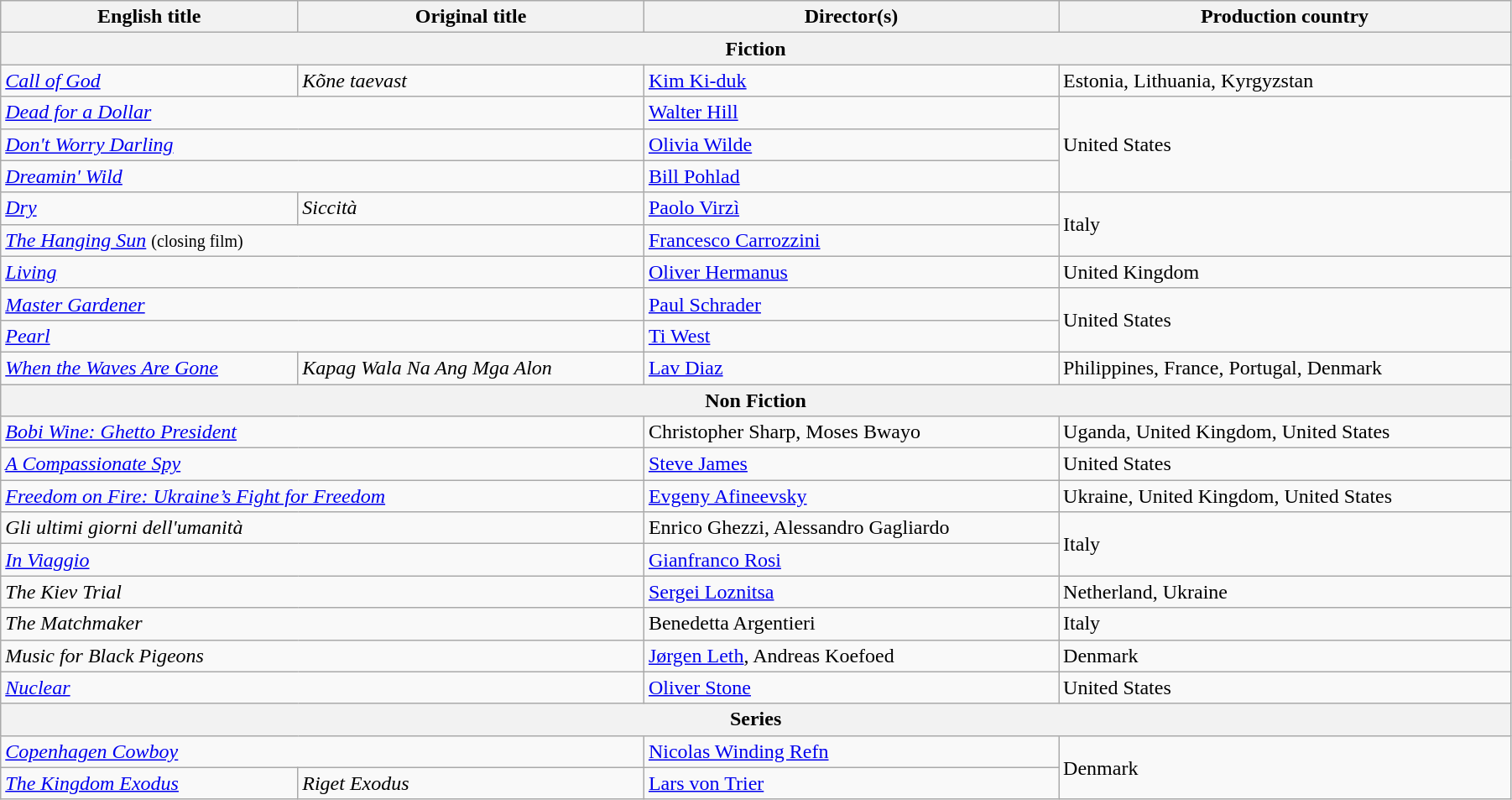<table class="wikitable" style="width:95%; margin-bottom:2px">
<tr>
<th>English title</th>
<th>Original title</th>
<th>Director(s)</th>
<th>Production country</th>
</tr>
<tr>
<th colspan=4>Fiction</th>
</tr>
<tr>
<td><em><a href='#'>Call of God</a></em></td>
<td><em>Kõne taevast</em></td>
<td><a href='#'>Kim Ki-duk</a></td>
<td>Estonia, Lithuania, Kyrgyzstan</td>
</tr>
<tr>
<td colspan=2><em><a href='#'>Dead for a Dollar</a></em></td>
<td><a href='#'>Walter Hill</a></td>
<td rowspan=3>United States</td>
</tr>
<tr>
<td colspan=2><em><a href='#'>Don't Worry Darling</a></em></td>
<td><a href='#'>Olivia Wilde</a></td>
</tr>
<tr>
<td colspan=2><em><a href='#'>Dreamin' Wild</a></em></td>
<td><a href='#'>Bill Pohlad</a></td>
</tr>
<tr>
<td><em><a href='#'>Dry</a></em></td>
<td><em>Siccità</em></td>
<td><a href='#'>Paolo Virzì</a></td>
<td rowspan=2>Italy</td>
</tr>
<tr>
<td colspan=2><em><a href='#'>The Hanging Sun</a></em> <small>(closing film)</small></td>
<td><a href='#'>Francesco Carrozzini</a></td>
</tr>
<tr>
<td colspan=2><em><a href='#'>Living</a></em></td>
<td><a href='#'>Oliver Hermanus</a></td>
<td>United Kingdom</td>
</tr>
<tr>
<td colspan=2><em><a href='#'>Master Gardener</a></em></td>
<td><a href='#'>Paul Schrader</a></td>
<td rowspan=2>United States</td>
</tr>
<tr>
<td colspan=2><em><a href='#'>Pearl</a></em></td>
<td><a href='#'>Ti West</a></td>
</tr>
<tr>
<td><em><a href='#'>When the Waves Are Gone</a></em></td>
<td><em>Kapag Wala Na Ang Mga Alon</em></td>
<td><a href='#'>Lav Diaz</a></td>
<td>Philippines, France, Portugal, Denmark</td>
</tr>
<tr>
<th colspan=4>Non Fiction</th>
</tr>
<tr>
<td colspan=2><em><a href='#'>Bobi Wine: Ghetto President</a></em></td>
<td>Christopher Sharp, Moses Bwayo</td>
<td>Uganda, United Kingdom, United States</td>
</tr>
<tr>
<td colspan=2><em><a href='#'>A Compassionate Spy</a></em></td>
<td><a href='#'>Steve James</a></td>
<td>United States</td>
</tr>
<tr>
<td colspan=2><em><a href='#'>Freedom on Fire: Ukraine’s Fight for Freedom</a></em></td>
<td><a href='#'>Evgeny Afineevsky</a></td>
<td>Ukraine, United Kingdom, United States</td>
</tr>
<tr>
<td colspan=2><em>Gli ultimi giorni dell'umanità</em></td>
<td>Enrico Ghezzi, Alessandro Gagliardo</td>
<td rowspan=2>Italy</td>
</tr>
<tr>
<td colspan=2><em><a href='#'>In Viaggio</a></em></td>
<td><a href='#'>Gianfranco Rosi</a></td>
</tr>
<tr>
<td colspan=2><em>The Kiev Trial</em></td>
<td><a href='#'>Sergei Loznitsa</a></td>
<td>Netherland, Ukraine</td>
</tr>
<tr>
<td colspan=2><em>The Matchmaker</em></td>
<td>Benedetta Argentieri</td>
<td>Italy</td>
</tr>
<tr>
<td colspan=2><em>Music for Black Pigeons</em></td>
<td><a href='#'>Jørgen Leth</a>, Andreas Koefoed</td>
<td>Denmark</td>
</tr>
<tr>
<td colspan=2><em><a href='#'>Nuclear</a></em></td>
<td><a href='#'>Oliver Stone</a></td>
<td>United States</td>
</tr>
<tr>
<th colspan=4>Series</th>
</tr>
<tr>
<td colspan="2"><em><a href='#'>Copenhagen Cowboy</a></em></td>
<td><a href='#'>Nicolas Winding Refn</a></td>
<td rowspan="2">Denmark</td>
</tr>
<tr>
<td><em><a href='#'>The Kingdom Exodus</a></em></td>
<td><em>Riget Exodus</em></td>
<td><a href='#'>Lars von Trier</a></td>
</tr>
</table>
